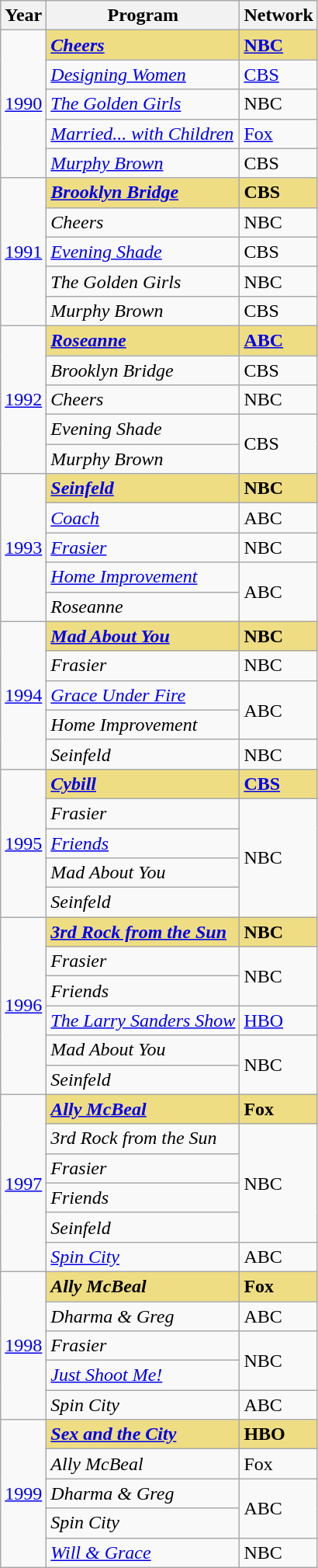<table class="wikitable">
<tr>
<th>Year</th>
<th>Program</th>
<th>Network</th>
</tr>
<tr>
<td rowspan="5" style="text-align:center"><a href='#'>1990</a></td>
<td style="background:#EEDD82;"><strong><em><a href='#'>Cheers</a></em></strong></td>
<td style="background:#EEDD82;"><strong><a href='#'>NBC</a></strong></td>
</tr>
<tr>
<td><em><a href='#'>Designing Women</a></em></td>
<td><a href='#'>CBS</a></td>
</tr>
<tr>
<td><em><a href='#'>The Golden Girls</a></em></td>
<td>NBC</td>
</tr>
<tr>
<td><em><a href='#'>Married... with Children</a></em></td>
<td><a href='#'>Fox</a></td>
</tr>
<tr>
<td><em><a href='#'>Murphy Brown</a></em></td>
<td>CBS</td>
</tr>
<tr>
<td rowspan="5" style="text-align:center"><a href='#'>1991</a></td>
<td style="background:#EEDD82;"><strong><em><a href='#'>Brooklyn Bridge</a></em></strong></td>
<td style="background:#EEDD82;"><strong>CBS</strong></td>
</tr>
<tr>
<td><em>Cheers</em></td>
<td>NBC</td>
</tr>
<tr>
<td><em><a href='#'>Evening Shade</a></em></td>
<td>CBS</td>
</tr>
<tr>
<td><em>The Golden Girls</em></td>
<td>NBC</td>
</tr>
<tr>
<td><em>Murphy Brown</em></td>
<td>CBS</td>
</tr>
<tr>
<td rowspan="5" style="text-align:center"><a href='#'>1992</a></td>
<td style="background:#EEDD82;"><strong><em><a href='#'>Roseanne</a></em></strong></td>
<td style="background:#EEDD82;"><strong><a href='#'>ABC</a></strong></td>
</tr>
<tr>
<td><em>Brooklyn Bridge</em></td>
<td>CBS</td>
</tr>
<tr>
<td><em>Cheers</em></td>
<td>NBC</td>
</tr>
<tr>
<td><em>Evening Shade</em></td>
<td rowspan="2">CBS</td>
</tr>
<tr>
<td><em>Murphy Brown</em></td>
</tr>
<tr>
<td rowspan="5" style="text-align:center"><a href='#'>1993</a></td>
<td style="background:#EEDD82;"><strong><em><a href='#'>Seinfeld</a></em></strong></td>
<td style="background:#EEDD82;"><strong>NBC</strong></td>
</tr>
<tr>
<td><em><a href='#'>Coach</a></em></td>
<td>ABC</td>
</tr>
<tr>
<td><em><a href='#'>Frasier</a></em></td>
<td>NBC</td>
</tr>
<tr>
<td><em><a href='#'>Home Improvement</a></em></td>
<td rowspan="2">ABC</td>
</tr>
<tr>
<td><em>Roseanne</em></td>
</tr>
<tr>
<td rowspan="5" style="text-align:center"><a href='#'>1994</a></td>
<td style="background:#EEDD82;"><strong><em><a href='#'>Mad About You</a></em></strong></td>
<td style="background:#EEDD82;"><strong>NBC</strong></td>
</tr>
<tr>
<td><em>Frasier</em></td>
<td>NBC</td>
</tr>
<tr>
<td><em><a href='#'>Grace Under Fire</a></em></td>
<td rowspan="2">ABC</td>
</tr>
<tr>
<td><em>Home Improvement</em></td>
</tr>
<tr>
<td><em>Seinfeld</em></td>
<td>NBC</td>
</tr>
<tr>
<td rowspan="5" style="text-align:center"><a href='#'>1995</a></td>
<td style="background:#EEDD82;"><strong><em><a href='#'>Cybill</a></em></strong></td>
<td style="background:#EEDD82;"><strong><a href='#'>CBS</a></strong></td>
</tr>
<tr>
<td><em>Frasier</em></td>
<td rowspan="4">NBC</td>
</tr>
<tr>
<td><em><a href='#'>Friends</a></em></td>
</tr>
<tr>
<td><em>Mad About You</em></td>
</tr>
<tr>
<td><em>Seinfeld</em></td>
</tr>
<tr>
<td rowspan="6" style="text-align:center"><a href='#'>1996</a></td>
<td style="background:#EEDD82;"><strong><em><a href='#'>3rd Rock from the Sun</a></em></strong></td>
<td style="background:#EEDD82;"><strong>NBC</strong></td>
</tr>
<tr>
<td><em>Frasier</em></td>
<td rowspan="2">NBC</td>
</tr>
<tr>
<td><em>Friends</em></td>
</tr>
<tr>
<td><em><a href='#'>The Larry Sanders Show</a></em></td>
<td><a href='#'>HBO</a></td>
</tr>
<tr>
<td><em>Mad About You</em></td>
<td rowspan="2">NBC</td>
</tr>
<tr>
<td><em>Seinfeld</em></td>
</tr>
<tr>
<td rowspan="6" style="text-align:center"><a href='#'>1997</a></td>
<td style="background:#EEDD82;"><strong><em><a href='#'>Ally McBeal</a></em></strong></td>
<td style="background:#EEDD82;"><strong>Fox</strong></td>
</tr>
<tr>
<td><em>3rd Rock from the Sun</em></td>
<td rowspan="4">NBC</td>
</tr>
<tr>
<td><em>Frasier</em></td>
</tr>
<tr>
<td><em>Friends</em></td>
</tr>
<tr>
<td><em>Seinfeld</em></td>
</tr>
<tr>
<td><em><a href='#'>Spin City</a></em></td>
<td>ABC</td>
</tr>
<tr>
<td rowspan="5" style="text-align:center"><a href='#'>1998</a></td>
<td style="background:#EEDD82;"><strong><em>Ally McBeal</em></strong></td>
<td style="background:#EEDD82;"><strong>Fox</strong></td>
</tr>
<tr>
<td><em>Dharma & Greg</em></td>
<td>ABC</td>
</tr>
<tr>
<td><em>Frasier</em></td>
<td rowspan="2">NBC</td>
</tr>
<tr>
<td><em><a href='#'>Just Shoot Me!</a></em></td>
</tr>
<tr>
<td><em>Spin City</em></td>
<td>ABC</td>
</tr>
<tr>
<td rowspan="5" style="text-align:center"><a href='#'>1999</a></td>
<td style="background:#EEDD82;"><strong><em><a href='#'>Sex and the City</a></em></strong></td>
<td style="background:#EEDD82;"><strong>HBO</strong></td>
</tr>
<tr>
<td><em>Ally McBeal</em></td>
<td>Fox</td>
</tr>
<tr>
<td><em>Dharma & Greg</em></td>
<td rowspan="2">ABC</td>
</tr>
<tr>
<td><em>Spin City</em></td>
</tr>
<tr>
<td><em><a href='#'>Will & Grace</a></em></td>
<td>NBC</td>
</tr>
</table>
